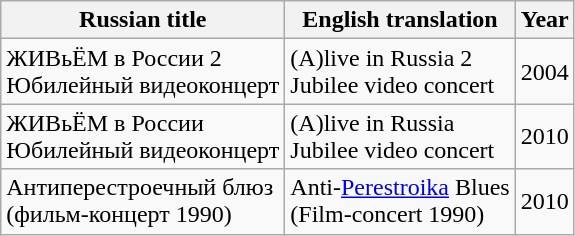<table class="wikitable">
<tr>
<th>Russian title</th>
<th>English translation</th>
<th>Year</th>
</tr>
<tr>
<td>ЖИВьЁМ в  России 2<br>Юбилейный видеоконцерт</td>
<td>(A)live in  Russia  2<br>Jubilee video concert</td>
<td>2004</td>
</tr>
<tr>
<td>ЖИВьЁМ в  России<br>Юбилейный видеоконцерт</td>
<td>(A)live in  Russia<br>Jubilee video concert</td>
<td>2010</td>
</tr>
<tr>
<td>Антиперестроечный блюз<br>(фильм-концерт 1990)</td>
<td>Anti-<a href='#'>Perestroika</a> Blues<br>(Film-concert 1990)</td>
<td>2010</td>
</tr>
</table>
